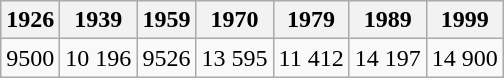<table class="wikitable">
<tr>
<th>1926</th>
<th>1939</th>
<th>1959</th>
<th>1970</th>
<th>1979</th>
<th>1989</th>
<th>1999</th>
</tr>
<tr>
<td>9500</td>
<td>10 196</td>
<td>9526</td>
<td>13 595</td>
<td>11 412</td>
<td>14 197</td>
<td>14 900</td>
</tr>
</table>
